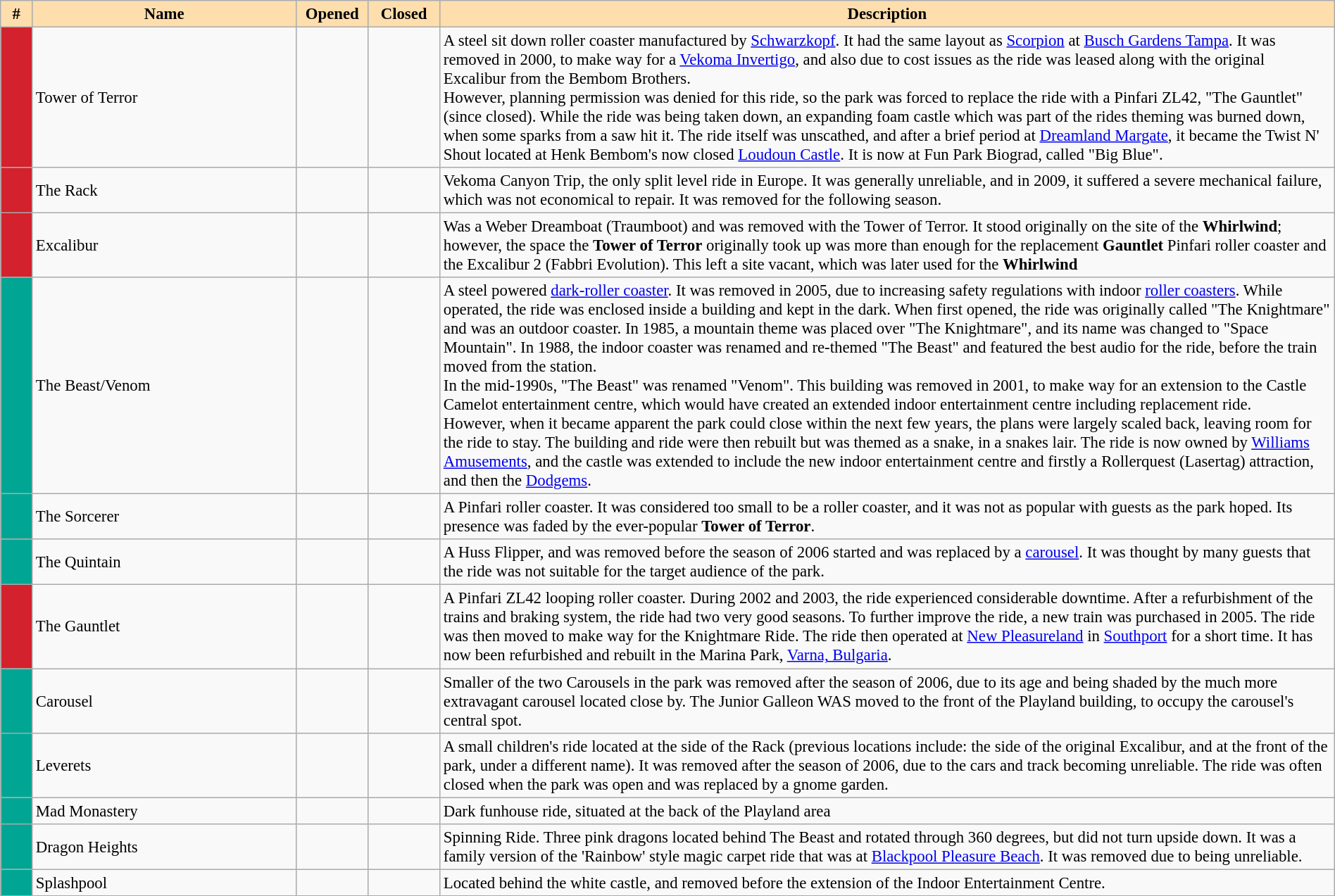<table class="wikitable" style="width: 100%; font-size: 95%;">
<tr>
<th style="background:#ffdead; width:1.5em;">#</th>
<th style="background:#ffdead; width:16em;">Name</th>
<th style="background:#ffdead; width:4em;">Opened</th>
<th style="background:#ffdead; width:4em;">Closed</th>
<th style="background:#ffdead;">Description</th>
</tr>
<tr>
<td style="background:#d3212d; text-align:center;"></td>
<td>Tower of Terror</td>
<td></td>
<td></td>
<td>A steel sit down roller coaster manufactured by <a href='#'>Schwarzkopf</a>. It had the same layout as <a href='#'>Scorpion</a> at <a href='#'>Busch Gardens Tampa</a>. It was removed in 2000, to make way for a <a href='#'>Vekoma Invertigo</a>, and also due to cost issues as the ride was leased along with the original Excalibur from the Bembom Brothers.<br>However, planning permission was denied for this ride, so the park was forced to replace the ride with a Pinfari ZL42, "The Gauntlet" (since closed). While the ride was being taken down, an expanding foam castle which was part of the rides theming was burned down, when some sparks from a saw hit it. The ride itself was unscathed, and after a brief period at <a href='#'>Dreamland Margate</a>, it became the Twist N' Shout located at Henk Bembom's now closed <a href='#'>Loudoun Castle</a>. It is now at Fun Park Biograd, called "Big Blue".</td>
</tr>
<tr>
<td style="background:#d3212d; text-align:center;"></td>
<td>The Rack</td>
<td></td>
<td></td>
<td>Vekoma Canyon Trip, the only split level ride in Europe. It was generally unreliable, and in 2009, it suffered a severe mechanical failure, which was not economical to repair. It was removed for the following season.</td>
</tr>
<tr>
<td style="background:#d3212d; text-align:center;"></td>
<td>Excalibur</td>
<td></td>
<td></td>
<td>Was a Weber Dreamboat (Traumboot) and was removed with the Tower of Terror. It stood originally on the site of the <strong>Whirlwind</strong>; however, the space the <strong>Tower of Terror</strong> originally took up was more than enough for the replacement <strong>Gauntlet</strong> Pinfari roller coaster and the Excalibur 2 (Fabbri Evolution). This left a site vacant, which was later used for the <strong>Whirlwind</strong></td>
</tr>
<tr>
<td style="background:#00a693; text-align:center;"></td>
<td>The Beast/Venom</td>
<td></td>
<td></td>
<td>A steel powered <a href='#'>dark-roller coaster</a>. It was removed in 2005, due to increasing safety regulations with indoor <a href='#'>roller coasters</a>. While operated, the ride was enclosed inside a building and kept in the dark. When first opened, the ride was originally called "The Knightmare" and was an outdoor coaster. In 1985, a mountain theme was placed over "The Knightmare", and its name was changed to "Space Mountain". In 1988, the indoor coaster was renamed and re-themed "The Beast" and featured the best audio for the ride, before the train moved from the station.<br>In the mid-1990s, "The Beast" was renamed "Venom". This building was removed in 2001, to make way for an extension to the Castle Camelot entertainment centre, which would have created an extended indoor entertainment centre including replacement ride.<br>However, when it became apparent the park could close within the next few years, the plans were largely scaled back, leaving room for the ride to stay. The building and ride were then rebuilt but was themed as a snake, in a snakes lair. The ride is now owned by <a href='#'>Williams Amusements</a>, and the castle was extended to include the new indoor entertainment centre and firstly a Rollerquest (Lasertag) attraction, and then the <a href='#'>Dodgems</a>.</td>
</tr>
<tr>
<td style="background:#00a693; text-align:center;"></td>
<td>The Sorcerer</td>
<td></td>
<td></td>
<td>A Pinfari roller coaster. It was considered too small to be a roller coaster, and it was not as popular with guests as the park hoped. Its presence was faded by the ever-popular <strong>Tower of Terror</strong>.</td>
</tr>
<tr>
<td style="background:#00a693; text-align:center;"></td>
<td>The Quintain</td>
<td></td>
<td></td>
<td>A Huss Flipper, and was removed before the season of 2006 started and was replaced by a <a href='#'>carousel</a>. It was thought by many guests that the ride was not suitable for the target audience of the park.</td>
</tr>
<tr>
<td style="background:#d3212d; text-align:center;"></td>
<td>The Gauntlet</td>
<td></td>
<td></td>
<td>A Pinfari ZL42 looping roller coaster. During 2002 and 2003, the ride experienced considerable downtime. After a refurbishment of the trains and braking system, the ride had two very good seasons. To further improve the ride, a new train was purchased in 2005. The ride was then moved to make way for the Knightmare Ride. The ride then operated at <a href='#'>New Pleasureland</a> in <a href='#'>Southport</a> for a short time. It has now been refurbished and rebuilt in the Marina Park, <a href='#'>Varna, Bulgaria</a>.</td>
</tr>
<tr>
<td style="background:#00a693; text-align:center;"></td>
<td>Carousel</td>
<td></td>
<td></td>
<td>Smaller of the two Carousels in the park was removed after the season of 2006, due to its age and being shaded by the much more extravagant carousel located close by. The Junior Galleon WAS moved to the front of the Playland building, to occupy the carousel's central spot.</td>
</tr>
<tr>
<td style="background:#00a693; text-align:center;"></td>
<td>Leverets</td>
<td></td>
<td></td>
<td>A small children's ride located at the side of the Rack (previous locations include: the side of the original Excalibur, and at the front of the park, under a different name). It was removed after the season of 2006, due to the cars and track becoming unreliable. The ride was often closed when the park was open and was replaced by a gnome garden.</td>
</tr>
<tr>
<td style="background:#00a693; text-align:center;"></td>
<td>Mad Monastery</td>
<td></td>
<td></td>
<td>Dark funhouse ride, situated at the back of the Playland area</td>
</tr>
<tr>
<td style="background:#00a693; text-align:center;"></td>
<td>Dragon Heights</td>
<td></td>
<td></td>
<td>Spinning Ride. Three pink dragons located behind The Beast and rotated through 360 degrees, but did not turn upside down. It was a family version of the 'Rainbow' style magic carpet ride that was at <a href='#'>Blackpool Pleasure Beach</a>. It was removed due to being unreliable.</td>
</tr>
<tr>
<td style="background:#00a693; text-align:center;"></td>
<td>Splashpool</td>
<td></td>
<td></td>
<td>Located behind the white castle, and removed before the extension of the Indoor Entertainment Centre.</td>
</tr>
</table>
